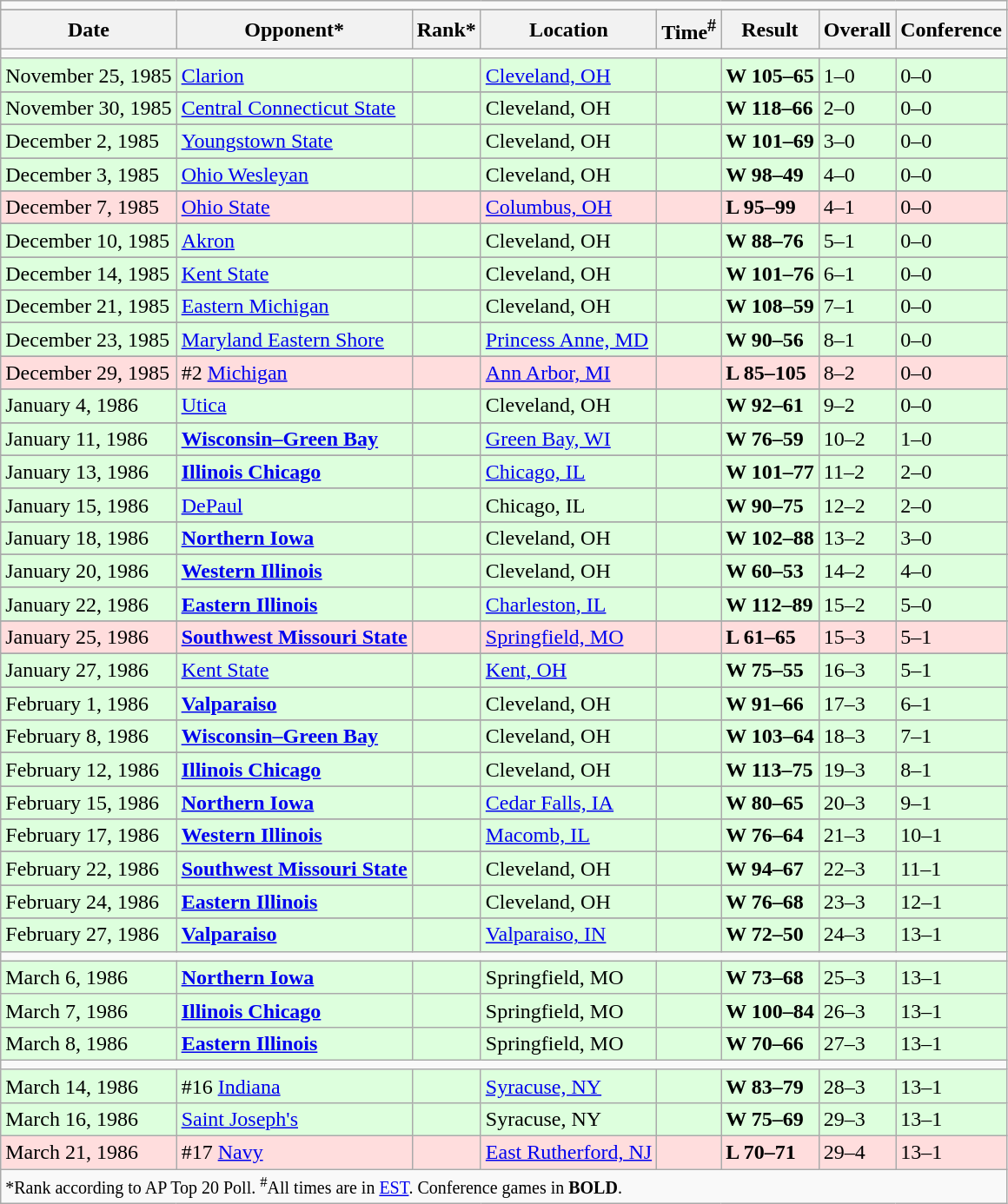<table class="wikitable">
<tr>
<td colspan=8></td>
</tr>
<tr>
</tr>
<tr>
<th>Date</th>
<th>Opponent*</th>
<th>Rank*</th>
<th>Location</th>
<th>Time<sup>#</sup></th>
<th>Result</th>
<th>Overall</th>
<th>Conference</th>
</tr>
<tr>
<td colspan=8></td>
</tr>
<tr style="background:#ddffdd; ">
<td>November 25, 1985</td>
<td><a href='#'>Clarion</a></td>
<td></td>
<td><a href='#'>Cleveland, OH</a></td>
<td></td>
<td><strong>W 105–65</strong></td>
<td>1–0</td>
<td>0–0</td>
</tr>
<tr>
</tr>
<tr style="background:#ddffdd; ">
<td>November 30, 1985</td>
<td><a href='#'>Central Connecticut State</a></td>
<td></td>
<td>Cleveland, OH</td>
<td></td>
<td><strong>W 118–66</strong></td>
<td>2–0</td>
<td>0–0</td>
</tr>
<tr>
</tr>
<tr style="background:#ddffdd; ">
<td>December 2, 1985</td>
<td><a href='#'>Youngstown State</a></td>
<td></td>
<td>Cleveland, OH</td>
<td></td>
<td><strong>W 101–69</strong></td>
<td>3–0</td>
<td>0–0</td>
</tr>
<tr>
</tr>
<tr style="background:#ddffdd; ">
<td>December 3, 1985</td>
<td><a href='#'>Ohio Wesleyan</a></td>
<td></td>
<td>Cleveland, OH</td>
<td></td>
<td><strong>W 98–49</strong></td>
<td>4–0</td>
<td>0–0</td>
</tr>
<tr>
</tr>
<tr style="background:#ffdddd; ">
<td>December 7, 1985</td>
<td><a href='#'>Ohio State</a></td>
<td></td>
<td><a href='#'>Columbus, OH</a></td>
<td></td>
<td><strong>L 95–99</strong></td>
<td>4–1</td>
<td>0–0</td>
</tr>
<tr>
</tr>
<tr style="background:#ddffdd; ">
<td>December 10, 1985</td>
<td><a href='#'>Akron</a></td>
<td></td>
<td>Cleveland, OH</td>
<td></td>
<td><strong>W 88–76</strong></td>
<td>5–1</td>
<td>0–0</td>
</tr>
<tr>
</tr>
<tr style="background:#ddffdd; ">
<td>December 14, 1985</td>
<td><a href='#'>Kent State</a></td>
<td></td>
<td>Cleveland, OH</td>
<td></td>
<td><strong>W 101–76</strong></td>
<td>6–1</td>
<td>0–0</td>
</tr>
<tr>
</tr>
<tr style="background:#ddffdd; ">
<td>December 21, 1985</td>
<td><a href='#'>Eastern Michigan</a></td>
<td></td>
<td>Cleveland, OH</td>
<td></td>
<td><strong>W 108–59</strong></td>
<td>7–1</td>
<td>0–0</td>
</tr>
<tr>
</tr>
<tr style="background:#ddffdd; ">
<td>December 23, 1985</td>
<td><a href='#'>Maryland Eastern Shore</a></td>
<td></td>
<td><a href='#'>Princess Anne, MD</a></td>
<td></td>
<td><strong>W 90–56</strong></td>
<td>8–1</td>
<td>0–0</td>
</tr>
<tr>
</tr>
<tr style="background:#ffdddd; ">
<td>December 29, 1985</td>
<td>#2 <a href='#'>Michigan</a></td>
<td></td>
<td><a href='#'>Ann Arbor, MI</a></td>
<td></td>
<td><strong>L 85–105</strong></td>
<td>8–2</td>
<td>0–0</td>
</tr>
<tr>
</tr>
<tr style="background:#ddffdd; ">
<td>January 4, 1986</td>
<td><a href='#'>Utica</a></td>
<td></td>
<td>Cleveland, OH</td>
<td></td>
<td><strong>W 92–61</strong></td>
<td>9–2</td>
<td>0–0</td>
</tr>
<tr>
</tr>
<tr style="background:#ddffdd; ">
<td>January 11, 1986</td>
<td><strong><a href='#'>Wisconsin–Green Bay</a></strong></td>
<td></td>
<td><a href='#'>Green Bay, WI</a></td>
<td></td>
<td><strong>W 76–59</strong></td>
<td>10–2</td>
<td>1–0</td>
</tr>
<tr>
</tr>
<tr style="background:#ddffdd; ">
<td>January 13, 1986</td>
<td><strong><a href='#'>Illinois Chicago</a></strong></td>
<td></td>
<td><a href='#'>Chicago, IL</a></td>
<td></td>
<td><strong>W 101–77</strong></td>
<td>11–2</td>
<td>2–0</td>
</tr>
<tr>
</tr>
<tr style="background:#ddffdd; ">
<td>January 15, 1986</td>
<td><a href='#'>DePaul</a></td>
<td></td>
<td>Chicago, IL</td>
<td></td>
<td><strong>W 90–75</strong></td>
<td>12–2</td>
<td>2–0</td>
</tr>
<tr>
</tr>
<tr style="background:#ddffdd; ">
<td>January 18, 1986</td>
<td><strong><a href='#'>Northern Iowa</a></strong></td>
<td></td>
<td>Cleveland, OH</td>
<td></td>
<td><strong>W 102–88</strong></td>
<td>13–2</td>
<td>3–0</td>
</tr>
<tr>
</tr>
<tr style="background:#ddffdd; ">
<td>January 20, 1986</td>
<td><strong><a href='#'>Western Illinois</a></strong></td>
<td></td>
<td>Cleveland, OH</td>
<td></td>
<td><strong>W 60–53</strong></td>
<td>14–2</td>
<td>4–0</td>
</tr>
<tr>
</tr>
<tr style="background:#ddffdd; ">
<td>January 22, 1986</td>
<td><strong><a href='#'>Eastern Illinois</a></strong></td>
<td></td>
<td><a href='#'>Charleston, IL</a></td>
<td></td>
<td><strong>W 112–89</strong></td>
<td>15–2</td>
<td>5–0</td>
</tr>
<tr>
</tr>
<tr style="background:#ffdddd; ">
<td>January 25, 1986</td>
<td><strong><a href='#'>Southwest Missouri State</a></strong></td>
<td></td>
<td><a href='#'>Springfield, MO</a></td>
<td></td>
<td><strong>L 61–65</strong></td>
<td>15–3</td>
<td>5–1</td>
</tr>
<tr>
</tr>
<tr style="background:#ddffdd; ">
<td>January 27, 1986</td>
<td><a href='#'>Kent State</a></td>
<td></td>
<td><a href='#'>Kent, OH</a></td>
<td></td>
<td><strong>W 75–55</strong></td>
<td>16–3</td>
<td>5–1</td>
</tr>
<tr>
</tr>
<tr style="background:#ddffdd; ">
<td>February 1, 1986</td>
<td><strong><a href='#'>Valparaiso</a></strong></td>
<td></td>
<td>Cleveland, OH</td>
<td></td>
<td><strong>W 91–66</strong></td>
<td>17–3</td>
<td>6–1</td>
</tr>
<tr>
</tr>
<tr style="background:#ddffdd; ">
<td>February 8, 1986</td>
<td><strong><a href='#'>Wisconsin–Green Bay</a></strong></td>
<td></td>
<td>Cleveland, OH</td>
<td></td>
<td><strong>W 103–64</strong></td>
<td>18–3</td>
<td>7–1</td>
</tr>
<tr>
</tr>
<tr style="background:#ddffdd; ">
<td>February 12, 1986</td>
<td><strong><a href='#'>Illinois Chicago</a></strong></td>
<td></td>
<td>Cleveland, OH</td>
<td></td>
<td><strong>W 113–75</strong></td>
<td>19–3</td>
<td>8–1</td>
</tr>
<tr>
</tr>
<tr style="background:#ddffdd; ">
<td>February 15, 1986</td>
<td><strong><a href='#'>Northern Iowa</a></strong></td>
<td></td>
<td><a href='#'>Cedar Falls, IA</a></td>
<td></td>
<td><strong>W 80–65</strong></td>
<td>20–3</td>
<td>9–1</td>
</tr>
<tr>
</tr>
<tr style="background:#ddffdd; ">
<td>February 17, 1986</td>
<td><strong><a href='#'>Western Illinois</a></strong></td>
<td></td>
<td><a href='#'>Macomb, IL</a></td>
<td></td>
<td><strong>W 76–64</strong></td>
<td>21–3</td>
<td>10–1</td>
</tr>
<tr>
</tr>
<tr style="background:#ddffdd; ">
<td>February 22, 1986</td>
<td><strong><a href='#'>Southwest Missouri State</a></strong></td>
<td></td>
<td>Cleveland, OH</td>
<td></td>
<td><strong>W 94–67</strong></td>
<td>22–3</td>
<td>11–1</td>
</tr>
<tr>
</tr>
<tr style="background:#ddffdd; ">
<td>February 24, 1986</td>
<td><strong><a href='#'>Eastern Illinois</a></strong></td>
<td></td>
<td>Cleveland, OH</td>
<td></td>
<td><strong>W 76–68</strong></td>
<td>23–3</td>
<td>12–1</td>
</tr>
<tr>
</tr>
<tr style="background:#ddffdd; ">
<td>February 27, 1986</td>
<td><strong><a href='#'>Valparaiso</a></strong></td>
<td></td>
<td><a href='#'>Valparaiso, IN</a></td>
<td></td>
<td><strong>W 72–50</strong></td>
<td>24–3</td>
<td>13–1</td>
</tr>
<tr>
<td colspan=8></td>
</tr>
<tr style="background:#ddffdd; ">
<td>March 6, 1986</td>
<td><strong><a href='#'>Northern Iowa</a></strong></td>
<td></td>
<td>Springfield, MO</td>
<td></td>
<td><strong>W 73–68</strong></td>
<td>25–3</td>
<td>13–1</td>
</tr>
<tr style="background:#ddffdd; ">
<td>March 7, 1986</td>
<td><strong><a href='#'>Illinois Chicago</a></strong></td>
<td></td>
<td>Springfield, MO</td>
<td></td>
<td><strong>W 100–84</strong></td>
<td>26–3</td>
<td>13–1</td>
</tr>
<tr style="background:#ddffdd; ">
<td>March 8, 1986</td>
<td><strong><a href='#'>Eastern Illinois</a></strong></td>
<td></td>
<td>Springfield, MO</td>
<td></td>
<td><strong>W 70–66</strong></td>
<td>27–3</td>
<td>13–1</td>
</tr>
<tr>
<td colspan=8></td>
</tr>
<tr style="background:#ddffdd; ">
<td>March 14, 1986</td>
<td>#16 <a href='#'>Indiana</a></td>
<td></td>
<td><a href='#'>Syracuse, NY</a></td>
<td></td>
<td><strong> W 83–79</strong></td>
<td>28–3</td>
<td>13–1</td>
</tr>
<tr style="background:#ddffdd; ">
<td>March 16, 1986</td>
<td><a href='#'>Saint Joseph's</a></td>
<td></td>
<td>Syracuse, NY</td>
<td></td>
<td><strong> W 75–69</strong></td>
<td>29–3</td>
<td>13–1</td>
</tr>
<tr style="background:#ffdddd; ">
<td>March 21, 1986</td>
<td>#17 <a href='#'>Navy</a></td>
<td></td>
<td><a href='#'>East Rutherford, NJ</a></td>
<td></td>
<td><strong> L 70–71</strong></td>
<td>29–4</td>
<td>13–1</td>
</tr>
<tr>
<td colspan=8><small>*Rank according to AP Top 20 Poll. <sup>#</sup>All times are in <a href='#'>EST</a>. Conference games in <strong>BOLD</strong>.</small></td>
</tr>
</table>
